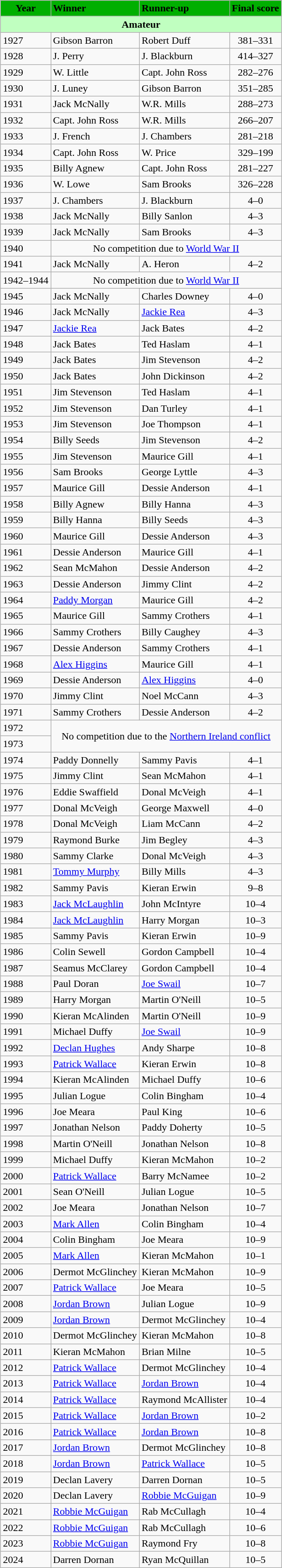<table class="wikitable" style="margin: auto">
<tr>
<th style="text-align: center; background-color: #00af00">Year</th>
<th style="text-align: left; background-color: #00af00">Winner</th>
<th style="text-align: left; background-color: #00af00">Runner-up</th>
<th style="text-align: left; background-color: #00af00">Final score</th>
</tr>
<tr>
<th colspan=6 style="text-align: center; background-color: #c0ffc0">Amateur</th>
</tr>
<tr>
<td>1927</td>
<td> Gibson Barron</td>
<td> Robert Duff</td>
<td style="text-align: center">381–331</td>
</tr>
<tr>
<td>1928</td>
<td> J. Perry</td>
<td> J. Blackburn</td>
<td style="text-align: center">414–327</td>
</tr>
<tr>
<td>1929</td>
<td> W. Little</td>
<td> Capt. John Ross</td>
<td style="text-align: center">282–276</td>
</tr>
<tr>
<td>1930</td>
<td> J. Luney</td>
<td> Gibson Barron</td>
<td style="text-align: center">351–285</td>
</tr>
<tr>
<td>1931</td>
<td> Jack McNally</td>
<td> W.R. Mills</td>
<td style="text-align: center">288–273</td>
</tr>
<tr>
<td>1932</td>
<td> Capt. John Ross</td>
<td> W.R. Mills</td>
<td style="text-align: center">266–207</td>
</tr>
<tr>
<td>1933</td>
<td> J. French</td>
<td> J. Chambers</td>
<td style="text-align: center">281–218</td>
</tr>
<tr>
<td>1934</td>
<td> Capt. John Ross</td>
<td> W. Price</td>
<td style="text-align: center">329–199</td>
</tr>
<tr>
<td>1935</td>
<td> Billy Agnew</td>
<td> Capt. John Ross</td>
<td style="text-align: center">281–227</td>
</tr>
<tr>
<td>1936</td>
<td> W. Lowe</td>
<td> Sam Brooks</td>
<td style="text-align: center">326–228</td>
</tr>
<tr>
<td>1937</td>
<td> J. Chambers</td>
<td> J. Blackburn</td>
<td style="text-align: center">4–0</td>
</tr>
<tr>
<td>1938</td>
<td> Jack McNally</td>
<td> Billy Sanlon</td>
<td style="text-align: center">4–3</td>
</tr>
<tr>
<td>1939</td>
<td> Jack McNally</td>
<td> Sam Brooks</td>
<td style="text-align: center">4–3</td>
</tr>
<tr>
<td>1940</td>
<td align = "center" colspan = "3">No competition due to <a href='#'>World War II</a></td>
</tr>
<tr>
<td>1941</td>
<td> Jack McNally</td>
<td> A. Heron</td>
<td style="text-align: center">4–2</td>
</tr>
<tr>
<td>1942–1944</td>
<td align = "center" colspan = "3">No competition due to <a href='#'>World War II</a></td>
</tr>
<tr>
<td>1945</td>
<td> Jack McNally</td>
<td> Charles Downey</td>
<td style="text-align: center">4–0</td>
</tr>
<tr>
<td>1946</td>
<td> Jack McNally</td>
<td> <a href='#'>Jackie Rea</a></td>
<td style="text-align: center">4–3</td>
</tr>
<tr>
<td>1947</td>
<td> <a href='#'>Jackie Rea</a></td>
<td> Jack Bates</td>
<td style="text-align: center">4–2</td>
</tr>
<tr>
<td>1948</td>
<td> Jack Bates</td>
<td> Ted Haslam</td>
<td style="text-align: center">4–1</td>
</tr>
<tr>
<td>1949</td>
<td> Jack Bates</td>
<td> Jim Stevenson</td>
<td style="text-align: center">4–2</td>
</tr>
<tr>
<td>1950</td>
<td> Jack Bates</td>
<td> John Dickinson</td>
<td style="text-align: center">4–2</td>
</tr>
<tr>
<td>1951</td>
<td> Jim Stevenson</td>
<td> Ted Haslam</td>
<td style="text-align: center">4–1</td>
</tr>
<tr>
<td>1952</td>
<td> Jim Stevenson</td>
<td> Dan Turley</td>
<td style="text-align: center">4–1</td>
</tr>
<tr>
<td>1953</td>
<td> Jim Stevenson</td>
<td> Joe Thompson</td>
<td style="text-align: center">4–1</td>
</tr>
<tr>
<td>1954</td>
<td> Billy Seeds</td>
<td> Jim Stevenson</td>
<td style="text-align: center">4–2</td>
</tr>
<tr>
<td>1955</td>
<td> Jim Stevenson</td>
<td> Maurice Gill</td>
<td style="text-align: center">4–1</td>
</tr>
<tr>
<td>1956</td>
<td> Sam Brooks</td>
<td> George Lyttle</td>
<td style="text-align: center">4–3</td>
</tr>
<tr>
<td>1957</td>
<td> Maurice Gill</td>
<td> Dessie Anderson</td>
<td style="text-align: center">4–1</td>
</tr>
<tr>
<td>1958</td>
<td> Billy Agnew</td>
<td> Billy Hanna</td>
<td style="text-align: center">4–3</td>
</tr>
<tr>
<td>1959</td>
<td> Billy Hanna</td>
<td> Billy Seeds</td>
<td style="text-align: center">4–3</td>
</tr>
<tr>
<td>1960</td>
<td> Maurice Gill</td>
<td> Dessie Anderson</td>
<td style="text-align: center">4–3</td>
</tr>
<tr>
<td>1961</td>
<td> Dessie Anderson</td>
<td> Maurice Gill</td>
<td style="text-align: center">4–1</td>
</tr>
<tr>
<td>1962</td>
<td> Sean McMahon</td>
<td> Dessie Anderson</td>
<td style="text-align: center">4–2</td>
</tr>
<tr>
<td>1963</td>
<td> Dessie Anderson</td>
<td> Jimmy Clint</td>
<td style="text-align: center">4–2</td>
</tr>
<tr>
<td>1964</td>
<td> <a href='#'>Paddy Morgan</a></td>
<td> Maurice Gill</td>
<td style="text-align: center">4–2</td>
</tr>
<tr>
<td>1965</td>
<td> Maurice Gill</td>
<td> Sammy Crothers</td>
<td style="text-align: center">4–1</td>
</tr>
<tr>
<td>1966</td>
<td> Sammy Crothers</td>
<td> Billy Caughey</td>
<td style="text-align: center">4–3</td>
</tr>
<tr>
<td>1967</td>
<td> Dessie Anderson</td>
<td> Sammy Crothers</td>
<td style="text-align: center">4–1</td>
</tr>
<tr>
<td>1968</td>
<td> <a href='#'>Alex Higgins</a></td>
<td> Maurice Gill</td>
<td style="text-align: center">4–1</td>
</tr>
<tr>
<td>1969</td>
<td> Dessie Anderson</td>
<td> <a href='#'>Alex Higgins</a></td>
<td style="text-align: center">4–0</td>
</tr>
<tr>
<td>1970</td>
<td> Jimmy Clint</td>
<td> Noel McCann</td>
<td style="text-align: center">4–3</td>
</tr>
<tr>
<td>1971</td>
<td> Sammy Crothers</td>
<td> Dessie Anderson</td>
<td style="text-align: center">4–2</td>
</tr>
<tr>
<td>1972</td>
<td align = "center" colspan = "3" rowspan = "2">No competition due to the <a href='#'>Northern Ireland conflict</a></td>
</tr>
<tr>
<td>1973</td>
</tr>
<tr>
<td>1974</td>
<td> Paddy Donnelly</td>
<td> Sammy Pavis</td>
<td style="text-align: center">4–1</td>
</tr>
<tr>
<td>1975</td>
<td> Jimmy Clint</td>
<td> Sean McMahon</td>
<td style="text-align: center">4–1</td>
</tr>
<tr>
<td>1976</td>
<td> Eddie Swaffield</td>
<td> Donal McVeigh</td>
<td style="text-align: center">4–1</td>
</tr>
<tr>
<td>1977</td>
<td> Donal McVeigh</td>
<td> George Maxwell</td>
<td style="text-align: center">4–0</td>
</tr>
<tr>
<td>1978</td>
<td> Donal McVeigh</td>
<td> Liam McCann</td>
<td style="text-align: center">4–2</td>
</tr>
<tr>
<td>1979</td>
<td> Raymond Burke</td>
<td> Jim Begley</td>
<td style="text-align: center">4–3</td>
</tr>
<tr>
<td>1980</td>
<td> Sammy Clarke</td>
<td> Donal McVeigh</td>
<td style="text-align: center">4–3</td>
</tr>
<tr>
<td>1981</td>
<td> <a href='#'>Tommy Murphy</a></td>
<td> Billy Mills</td>
<td style="text-align: center">4–3</td>
</tr>
<tr>
<td>1982</td>
<td> Sammy Pavis</td>
<td> Kieran Erwin</td>
<td style="text-align: center">9–8</td>
</tr>
<tr>
<td>1983</td>
<td> <a href='#'>Jack McLaughlin</a></td>
<td> John McIntyre</td>
<td style="text-align: center">10–4</td>
</tr>
<tr>
<td>1984</td>
<td> <a href='#'>Jack McLaughlin</a></td>
<td> Harry Morgan</td>
<td style="text-align: center">10–3</td>
</tr>
<tr>
<td>1985</td>
<td> Sammy Pavis</td>
<td> Kieran Erwin</td>
<td style="text-align: center">10–9</td>
</tr>
<tr>
<td>1986</td>
<td> Colin Sewell</td>
<td> Gordon Campbell</td>
<td style="text-align: center">10–4</td>
</tr>
<tr>
<td>1987</td>
<td> Seamus McClarey</td>
<td> Gordon Campbell</td>
<td style="text-align: center">10–4</td>
</tr>
<tr>
<td>1988</td>
<td> Paul Doran</td>
<td> <a href='#'>Joe Swail</a></td>
<td style="text-align: center">10–7</td>
</tr>
<tr>
<td>1989</td>
<td> Harry Morgan</td>
<td> Martin O'Neill</td>
<td style="text-align: center">10–5</td>
</tr>
<tr>
<td>1990</td>
<td> Kieran McAlinden</td>
<td> Martin O'Neill</td>
<td style="text-align: center">10–9</td>
</tr>
<tr>
<td>1991</td>
<td> Michael Duffy</td>
<td> <a href='#'>Joe Swail</a></td>
<td style="text-align: center">10–9</td>
</tr>
<tr>
<td>1992</td>
<td> <a href='#'>Declan Hughes</a></td>
<td> Andy Sharpe</td>
<td style="text-align: center">10–8</td>
</tr>
<tr>
<td>1993</td>
<td> <a href='#'>Patrick Wallace</a></td>
<td> Kieran Erwin</td>
<td style="text-align: center">10–8</td>
</tr>
<tr>
<td>1994</td>
<td> Kieran McAlinden</td>
<td> Michael Duffy</td>
<td style="text-align: center">10–6</td>
</tr>
<tr>
<td>1995</td>
<td> Julian Logue</td>
<td> Colin Bingham</td>
<td style="text-align: center">10–4</td>
</tr>
<tr>
<td>1996</td>
<td> Joe Meara</td>
<td> Paul King</td>
<td style="text-align: center">10–6</td>
</tr>
<tr>
<td>1997</td>
<td> Jonathan Nelson</td>
<td> Paddy Doherty</td>
<td style="text-align: center">10–5</td>
</tr>
<tr>
<td>1998</td>
<td> Martin O'Neill</td>
<td> Jonathan Nelson</td>
<td style="text-align: center">10–8</td>
</tr>
<tr>
<td>1999</td>
<td> Michael Duffy</td>
<td> Kieran McMahon</td>
<td style="text-align: center">10–2</td>
</tr>
<tr>
<td>2000</td>
<td> <a href='#'>Patrick Wallace</a></td>
<td> Barry McNamee</td>
<td style="text-align: center">10–2</td>
</tr>
<tr>
<td>2001</td>
<td> Sean O'Neill</td>
<td> Julian Logue</td>
<td style="text-align: center">10–5</td>
</tr>
<tr>
<td>2002</td>
<td> Joe Meara</td>
<td> Jonathan Nelson</td>
<td style="text-align: center">10–7</td>
</tr>
<tr>
<td>2003</td>
<td> <a href='#'>Mark Allen</a></td>
<td> Colin Bingham</td>
<td style="text-align: center">10–4</td>
</tr>
<tr>
<td>2004</td>
<td> Colin Bingham</td>
<td> Joe Meara</td>
<td style="text-align: center">10–9</td>
</tr>
<tr>
<td>2005</td>
<td> <a href='#'>Mark Allen</a></td>
<td> Kieran McMahon</td>
<td style="text-align: center">10–1</td>
</tr>
<tr>
<td>2006</td>
<td> Dermot McGlinchey</td>
<td> Kieran McMahon</td>
<td style="text-align: center">10–9</td>
</tr>
<tr>
<td>2007</td>
<td> <a href='#'>Patrick Wallace</a></td>
<td> Joe Meara</td>
<td style="text-align: center">10–5</td>
</tr>
<tr>
<td>2008</td>
<td> <a href='#'>Jordan Brown</a></td>
<td> Julian Logue</td>
<td style="text-align: center">10–9</td>
</tr>
<tr>
<td>2009</td>
<td> <a href='#'>Jordan Brown</a></td>
<td> Dermot McGlinchey</td>
<td style="text-align: center">10–4</td>
</tr>
<tr>
<td>2010</td>
<td> Dermot McGlinchey</td>
<td> Kieran McMahon</td>
<td style="text-align: center">10–8</td>
</tr>
<tr>
<td>2011</td>
<td> Kieran McMahon</td>
<td> Brian Milne</td>
<td style="text-align: center">10–5</td>
</tr>
<tr>
<td>2012</td>
<td> <a href='#'>Patrick Wallace</a></td>
<td> Dermot McGlinchey</td>
<td style="text-align: center">10–4</td>
</tr>
<tr>
<td>2013</td>
<td> <a href='#'>Patrick Wallace</a></td>
<td> <a href='#'>Jordan Brown</a></td>
<td style="text-align: center">10–4</td>
</tr>
<tr>
<td>2014</td>
<td> <a href='#'>Patrick Wallace</a></td>
<td> Raymond McAllister</td>
<td style="text-align: center">10–4</td>
</tr>
<tr>
<td>2015</td>
<td> <a href='#'>Patrick Wallace</a></td>
<td> <a href='#'>Jordan Brown</a></td>
<td style="text-align: center">10–2</td>
</tr>
<tr>
<td>2016</td>
<td> <a href='#'>Patrick Wallace</a></td>
<td> <a href='#'>Jordan Brown</a></td>
<td style="text-align: center">10–8</td>
</tr>
<tr>
<td>2017</td>
<td> <a href='#'>Jordan Brown</a></td>
<td> Dermot McGlinchey</td>
<td style="text-align: center">10–8</td>
</tr>
<tr>
<td>2018</td>
<td> <a href='#'>Jordan Brown</a></td>
<td> <a href='#'>Patrick Wallace</a></td>
<td style="text-align: center">10–5</td>
</tr>
<tr>
<td>2019</td>
<td> Declan Lavery</td>
<td> Darren Dornan</td>
<td style="text-align: center">10–5</td>
</tr>
<tr>
<td>2020</td>
<td> Declan Lavery</td>
<td> <a href='#'>Robbie McGuigan</a></td>
<td style="text-align: center">10–9</td>
</tr>
<tr>
<td>2021</td>
<td> <a href='#'>Robbie McGuigan</a></td>
<td> Rab McCullagh</td>
<td style="text-align: center">10–4</td>
</tr>
<tr>
<td>2022</td>
<td> <a href='#'>Robbie McGuigan</a></td>
<td> Rab McCullagh</td>
<td style="text-align: center">10–6</td>
</tr>
<tr>
<td>2023</td>
<td> <a href='#'>Robbie McGuigan</a></td>
<td> Raymond Fry</td>
<td style="text-align: center">10–8</td>
</tr>
<tr>
<td>2024</td>
<td> Darren Dornan</td>
<td> Ryan McQuillan</td>
<td style="text-align: center">10–5</td>
</tr>
</table>
